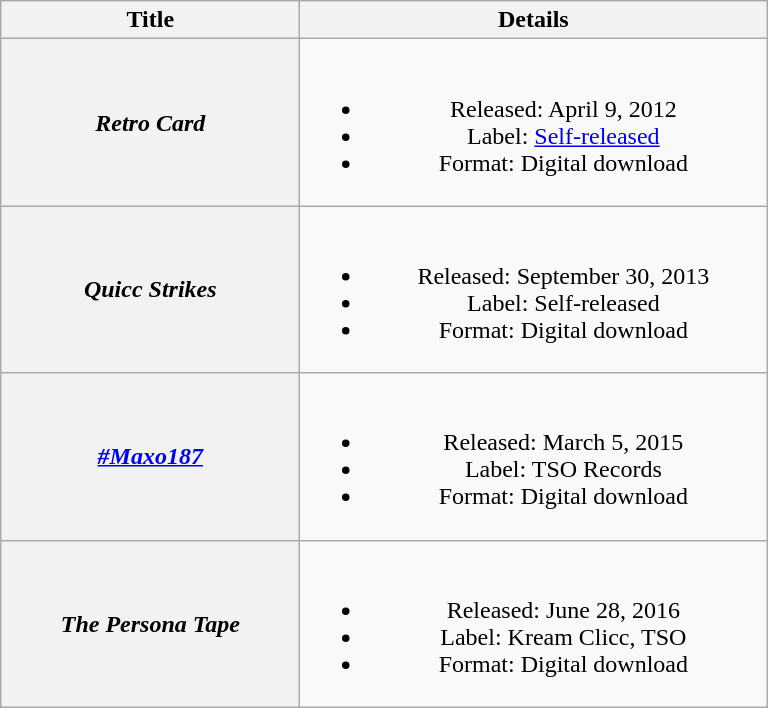<table class="wikitable plainrowheaders" style="text-align:center;">
<tr>
<th scope="col" style="width:12em;">Title</th>
<th scope="col" style="width:19em;">Details</th>
</tr>
<tr>
<th scope="row"><em>Retro Card</em></th>
<td><br><ul><li>Released: April 9, 2012</li><li>Label: <a href='#'>Self-released</a></li><li>Format: Digital download</li></ul></td>
</tr>
<tr>
<th scope="row"><em>Quicc Strikes</em></th>
<td><br><ul><li>Released: September 30, 2013</li><li>Label: Self-released</li><li>Format: Digital download</li></ul></td>
</tr>
<tr>
<th scope="row"><em><a href='#'>#Maxo187</a></em></th>
<td><br><ul><li>Released: March 5, 2015</li><li>Label: TSO Records</li><li>Format: Digital download</li></ul></td>
</tr>
<tr>
<th scope="row"><em>The Persona Tape</em></th>
<td><br><ul><li>Released: June 28, 2016</li><li>Label: Kream Clicc, TSO</li><li>Format: Digital download</li></ul></td>
</tr>
</table>
